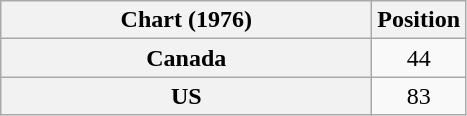<table class="wikitable sortable plainrowheaders" style="text-align:center">
<tr>
<th scope="col" style="width:15em">Chart (1976)</th>
<th scope="col">Position</th>
</tr>
<tr>
<th scope="row">Canada</th>
<td>44</td>
</tr>
<tr>
<th scope="row">US</th>
<td>83</td>
</tr>
</table>
